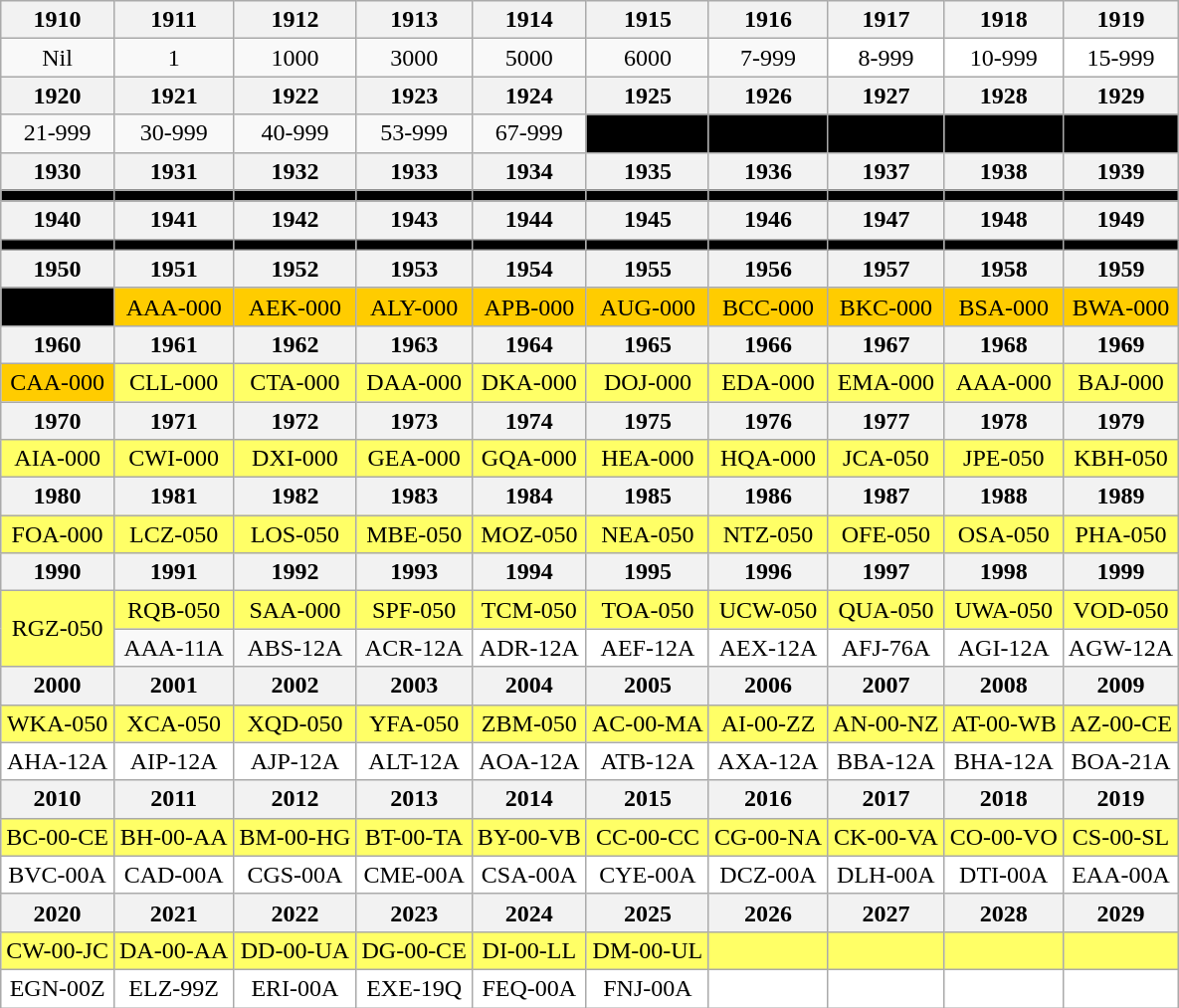<table class = "wikitable" style="text-align: center">
<tr>
<th>1910</th>
<th>1911</th>
<th>1912</th>
<th>1913</th>
<th>1914</th>
<th>1915</th>
<th>1916</th>
<th>1917</th>
<th>1918</th>
<th>1919</th>
</tr>
<tr>
<td style = "background:#fffff">Nil</td>
<td style = "background:#fffff">1</td>
<td style = "background:#fffff">1000</td>
<td style = "background:#fffff">3000</td>
<td style = "background:#fffff">5000</td>
<td style = "background:#fffff">6000</td>
<td style = "background:#fffff">7-999</td>
<td style = "background:#ffff">8-999</td>
<td style = "background:#ffff">10-999</td>
<td style = "background:#ffff">15-999</td>
</tr>
<tr>
<th>1920</th>
<th>1921</th>
<th>1922</th>
<th>1923</th>
<th>1924</th>
<th>1925</th>
<th>1926</th>
<th>1927</th>
<th>1928</th>
<th>1929</th>
</tr>
<tr>
<td style = "background:#fffff">21-999</td>
<td style = "background:#fffff">30-999</td>
<td style = "background:#fffff">40-999</td>
<td style = "background:#fffff">53-999</td>
<td style = "background:#fffff">67-999</td>
<td style = "background:#000000"></td>
<td style = "background:#000000"></td>
<td style = "background:#000000"></td>
<td style = "background:#000000"></td>
<td style = "background:#000000"></td>
</tr>
<tr>
<th>1930</th>
<th>1931</th>
<th>1932</th>
<th>1933</th>
<th>1934</th>
<th>1935</th>
<th>1936</th>
<th>1937</th>
<th>1938</th>
<th>1939</th>
</tr>
<tr>
<td style = "background:#000000"></td>
<td style = "background:#000000"></td>
<td style = "background:#000000"></td>
<td style = "background:#000000"></td>
<td style = "background:#000000"></td>
<td style = "background:#000000"></td>
<td style = "background:#000000"></td>
<td style = "background:#000000"></td>
<td style = "background:#000000"></td>
<td style = "background:#000000"></td>
</tr>
<tr>
<th>1940</th>
<th>1941</th>
<th>1942</th>
<th>1943</th>
<th>1944</th>
<th>1945</th>
<th>1946</th>
<th>1947</th>
<th>1948</th>
<th>1949</th>
</tr>
<tr>
<td style = "background:#000000"></td>
<td style = "background:#000000"></td>
<td style = "background:#000000"></td>
<td style = "background:#000000"></td>
<td style = "background:#000000"></td>
<td style = "background:#000000"></td>
<td style = "background:#000000"></td>
<td style = "background:#000000"></td>
<td style = "background:#000000"></td>
<td style = "background:#000000"></td>
</tr>
<tr>
<th>1950</th>
<th>1951</th>
<th>1952</th>
<th>1953</th>
<th>1954</th>
<th>1955</th>
<th>1956</th>
<th>1957</th>
<th>1958</th>
<th>1959</th>
</tr>
<tr>
<td style = "background:#000000"></td>
<td style = "background:#fc0">AAA-000</td>
<td style = "background:#fc0">AEK-000</td>
<td style = "background:#fc0">ALY-000</td>
<td style = "background:#fc0">APB-000</td>
<td style = "background:#fc0">AUG-000</td>
<td style = "background:#fc0">BCC-000</td>
<td style = "background:#fc0">BKC-000</td>
<td style = "background:#fc0">BSA-000</td>
<td style = "background:#fc0">BWA-000</td>
</tr>
<tr>
<th>1960</th>
<th>1961</th>
<th>1962</th>
<th>1963</th>
<th>1964</th>
<th>1965</th>
<th>1966</th>
<th>1967</th>
<th>1968</th>
<th>1969</th>
</tr>
<tr>
<td style = "background:#fc0">CAA-000</td>
<td style = "background:#ff6">CLL-000</td>
<td style = "background:#ff6">CTA-000</td>
<td style = "background:#ff6">DAA-000</td>
<td style = "background:#ff6">DKA-000</td>
<td style = "background:#ff6">DOJ-000</td>
<td style ="background:#ff6">EDA-000</td>
<td style = "background:#ff6">EMA-000</td>
<td style = "background:#ff6">AAA-000</td>
<td style = "background:#ff6">BAJ-000</td>
</tr>
<tr>
<th>1970</th>
<th>1971</th>
<th>1972</th>
<th>1973</th>
<th>1974</th>
<th>1975</th>
<th>1976</th>
<th>1977</th>
<th>1978</th>
<th>1979</th>
</tr>
<tr>
<td style = "background:#ff6">AIA-000</td>
<td style = "background:#ff6">CWI-000</td>
<td style = "background:#ff6">DXI-000</td>
<td style = "background:#ff6">GEA-000</td>
<td style = "background:#ff6">GQA-000</td>
<td style ="background:#ff6">HEA-000</td>
<td style = "background:#ff6">HQA-000</td>
<td style = "background:#ff6">JCA-050</td>
<td style = "background:#ff6">JPE-050</td>
<td style = "background:#ff6">KBH-050</td>
</tr>
<tr>
<th>1980</th>
<th>1981</th>
<th>1982</th>
<th>1983</th>
<th>1984</th>
<th>1985</th>
<th>1986</th>
<th>1987</th>
<th>1988</th>
<th>1989</th>
</tr>
<tr>
<td style = "background:#ff6">FOA-000</td>
<td style = "background:#ff6">LCZ-050</td>
<td style = "background:#ff6">LOS-050</td>
<td style = "background:#ff6">MBE-050</td>
<td style = "background:#ff6">MOZ-050</td>
<td style = "background:#ff6">NEA-050</td>
<td style = "background:#ff6">NTZ-050</td>
<td style = "background:#ff6">OFE-050</td>
<td style = "background:#ff6">OSA-050</td>
<td style = "background:#ff6">PHA-050</td>
</tr>
<tr>
<th>1990</th>
<th>1991</th>
<th>1992</th>
<th>1993</th>
<th>1994</th>
<th>1995</th>
<th>1996</th>
<th>1997</th>
<th>1998</th>
<th>1999</th>
</tr>
<tr>
<td rowspan="2" style = "background:#ff6">RGZ-050</td>
<td style = "background:#ff6">RQB-050</td>
<td style = "background:#ff6">SAA-000</td>
<td style = "background:#ff6">SPF-050</td>
<td style = "background:#ff6">TCM-050</td>
<td style = "background:#ff6">TOA-050</td>
<td style = "background:#ff6">UCW-050</td>
<td style = "background:#ff6">QUA-050</td>
<td style = "background:#ff6">UWA-050</td>
<td style = "background:#ff6">VOD-050</td>
</tr>
<tr>
<td style = "background:#fffff">AAA-11A</td>
<td style = "background:#fffff">ABS-12A</td>
<td style = "background:#fffff">ACR-12A</td>
<td style = "background:#ffff">ADR-12A</td>
<td style = "background:#ffffff">AEF-12A</td>
<td style = "background:#ffffff">AEX-12A</td>
<td style = "background:#ffffff">AFJ-76A</td>
<td style = "background:#ffffff">AGI-12A</td>
<td style = "background:#ffff">AGW-12A</td>
</tr>
<tr>
<th>2000</th>
<th>2001</th>
<th>2002</th>
<th>2003</th>
<th>2004</th>
<th>2005</th>
<th>2006</th>
<th>2007</th>
<th>2008</th>
<th>2009</th>
</tr>
<tr>
<td style = "background:#ff6">WKA-050</td>
<td style = "background:#ff6">XCA-050</td>
<td style = "background:#ff6">XQD-050</td>
<td style = "background:#ff6">YFA-050</td>
<td style = "background:#ff6">ZBM-050</td>
<td style = "background:#ff6">AC-00-MA</td>
<td style = "background:#ff6">AI-00-ZZ</td>
<td style = "background:#ff6">AN-00-NZ</td>
<td style = "background:#ff6">AT-00-WB</td>
<td style = "background:#ff6">AZ-00-CE</td>
</tr>
<tr>
<td style = "background:#ffffff">AHA-12A</td>
<td style = "background:#ffffff">AIP-12A</td>
<td style = "background:#ffffff">AJP-12A</td>
<td style = "background:#ffffff">ALT-12A</td>
<td style = "background:#ffffff">AOA-12A</td>
<td style = "background:#ffffff">ATB-12A</td>
<td style = "background:#ffffff">AXA-12A</td>
<td style = "background:#ffffff">BBA-12A</td>
<td style = "background:#ffffff">BHA-12A</td>
<td style = "background:#ffffff">BOA-21A</td>
</tr>
<tr>
<th>2010</th>
<th>2011</th>
<th>2012</th>
<th>2013</th>
<th>2014</th>
<th>2015</th>
<th>2016</th>
<th>2017</th>
<th>2018</th>
<th>2019</th>
</tr>
<tr>
<td style = "background:#ff6">BC-00-CE</td>
<td style = "background:#ff6">BH-00-AA</td>
<td style = "background:#ff6">BM-00-HG</td>
<td style = "background:#ff6">BT-00-TA</td>
<td style = "background:#ff6">BY-00-VB</td>
<td style = "background:#ff6">CC-00-CC</td>
<td style = "background:#ff6">CG-00-NA</td>
<td style = "background:#ff6">CK-00-VA</td>
<td style = "background:#ff6">CO-00-VO</td>
<td style = "background:#ff6">CS-00-SL</td>
</tr>
<tr>
<td style = "background:#ffffff">BVC-00A</td>
<td style = "background:#ffffff">CAD-00A</td>
<td style = "background:#ffffff">CGS-00A</td>
<td style = "background:#ffffff">CME-00A</td>
<td style = "background:#ffffff">CSA-00A</td>
<td style = "background:#ffffff">CYE-00A</td>
<td style = "background:#ffffff">DCZ-00A</td>
<td style = "background:#ffffff">DLH-00A</td>
<td style = "background:#ffffff">DTI-00A</td>
<td style = "background:#ffffff">EAA-00A</td>
</tr>
<tr>
<th>2020</th>
<th>2021</th>
<th>2022</th>
<th>2023</th>
<th>2024</th>
<th>2025</th>
<th>2026</th>
<th>2027</th>
<th>2028</th>
<th>2029</th>
</tr>
<tr>
<td style = "background:#ff6">CW-00-JC</td>
<td style = "background:#ff6">DA-00-AA</td>
<td style = "background:#ff6">DD-00-UA</td>
<td style = "background:#ff6">DG-00-CE</td>
<td style = "background:#ff6">DI-00-LL</td>
<td style = "background:#ff6">DM-00-UL</td>
<td style = "background:#ff6"></td>
<td style = "background:#ff6"></td>
<td style = "background:#ff6"></td>
<td style = "background:#ff6"></td>
</tr>
<tr>
<td style = "background:#ffffff">EGN-00Z</td>
<td style = "background:#ffffff">ELZ-99Z</td>
<td style = "background:#ffffff">ERI-00A</td>
<td style = "background:#ffffff">EXE-19Q</td>
<td style = "background:#ffffff">FEQ-00A</td>
<td style = "background:#ffffff">FNJ-00A</td>
<td style = "background:#ffffff"></td>
<td style = "background:#ffffff"></td>
<td style = "background:#ffffff"></td>
<td style = "background:#ffffff"></td>
</tr>
</table>
